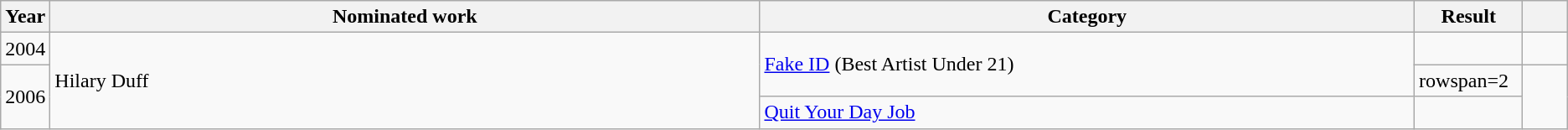<table class="wikitable sortable">
<tr>
<th scope="col" style="width:1em;">Year</th>
<th scope="col" style="width:39em;">Nominated work</th>
<th scope="col" style="width:36em;">Category</th>
<th scope="col" style="width:5em;">Result</th>
<th scope="col" style="width:2em;" class="unsortable"></th>
</tr>
<tr>
<td>2004</td>
<td rowspan=4>Hilary Duff</td>
<td rowspan=2><a href='#'>Fake ID</a> (Best Artist Under 21)</td>
<td></td>
<td style="text-align:center;"></td>
</tr>
<tr>
<td rowspan=2>2006</td>
<td>rowspan=2 </td>
<td style="text-align:center;" rowspan=2></td>
</tr>
<tr>
<td><a href='#'>Quit Your Day Job</a></td>
</tr>
</table>
